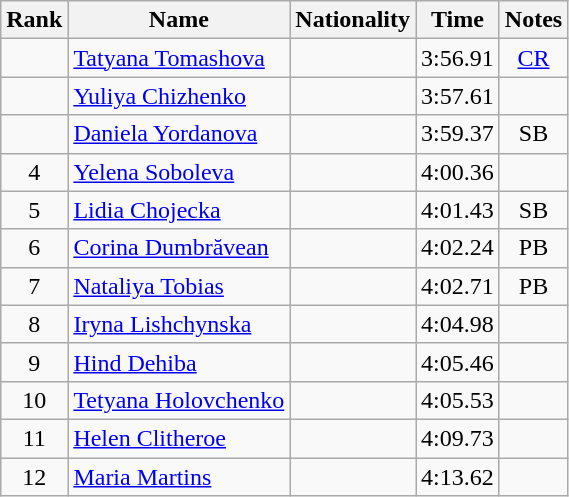<table class="wikitable sortable" style="text-align:center">
<tr>
<th>Rank</th>
<th>Name</th>
<th>Nationality</th>
<th>Time</th>
<th>Notes</th>
</tr>
<tr>
<td></td>
<td align=left><a href='#'>Tatyana Tomashova</a></td>
<td align=left></td>
<td>3:56.91</td>
<td><a href='#'>CR</a></td>
</tr>
<tr>
<td></td>
<td align=left><a href='#'>Yuliya Chizhenko</a></td>
<td align=left></td>
<td>3:57.61</td>
<td></td>
</tr>
<tr>
<td></td>
<td align=left><a href='#'>Daniela Yordanova</a></td>
<td align=left></td>
<td>3:59.37</td>
<td>SB</td>
</tr>
<tr>
<td>4</td>
<td align=left><a href='#'>Yelena Soboleva</a></td>
<td align=left></td>
<td>4:00.36</td>
<td></td>
</tr>
<tr>
<td>5</td>
<td align=left><a href='#'>Lidia Chojecka</a></td>
<td align=left></td>
<td>4:01.43</td>
<td>SB</td>
</tr>
<tr>
<td>6</td>
<td align=left><a href='#'>Corina Dumbrăvean</a></td>
<td align=left></td>
<td>4:02.24</td>
<td>PB</td>
</tr>
<tr>
<td>7</td>
<td align=left><a href='#'>Nataliya Tobias</a></td>
<td align=left></td>
<td>4:02.71</td>
<td>PB</td>
</tr>
<tr>
<td>8</td>
<td align=left><a href='#'>Iryna Lishchynska</a></td>
<td align=left></td>
<td>4:04.98</td>
<td></td>
</tr>
<tr>
<td>9</td>
<td align=left><a href='#'>Hind Dehiba</a></td>
<td align=left></td>
<td>4:05.46</td>
<td></td>
</tr>
<tr>
<td>10</td>
<td align=left><a href='#'>Tetyana Holovchenko</a></td>
<td align=left></td>
<td>4:05.53</td>
<td></td>
</tr>
<tr>
<td>11</td>
<td align=left><a href='#'>Helen Clitheroe</a></td>
<td align=left></td>
<td>4:09.73</td>
<td></td>
</tr>
<tr>
<td>12</td>
<td align=left><a href='#'>Maria Martins</a></td>
<td align=left></td>
<td>4:13.62</td>
<td></td>
</tr>
</table>
